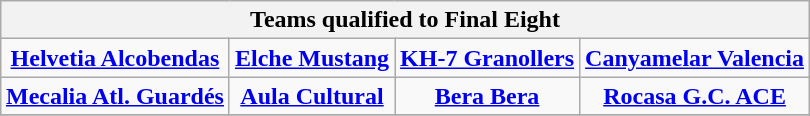<table class="wikitable" style="text-align: center; margin: 0 auto;">
<tr>
<th colspan="4">Teams qualified to Final Eight</th>
</tr>
<tr>
<td><strong><a href='#'>Helvetia Alcobendas</a></strong></td>
<td><strong><a href='#'>Elche Mustang</a></strong></td>
<td><strong><a href='#'>KH-7 Granollers</a></strong></td>
<td><strong><a href='#'>Canyamelar Valencia</a></strong></td>
</tr>
<tr>
<td><strong><a href='#'>Mecalia Atl. Guardés</a></strong></td>
<td><strong><a href='#'>Aula Cultural</a></strong></td>
<td><strong><a href='#'>Bera Bera</a></strong></td>
<td><strong><a href='#'>Rocasa G.C. ACE</a></strong></td>
</tr>
<tr>
</tr>
</table>
